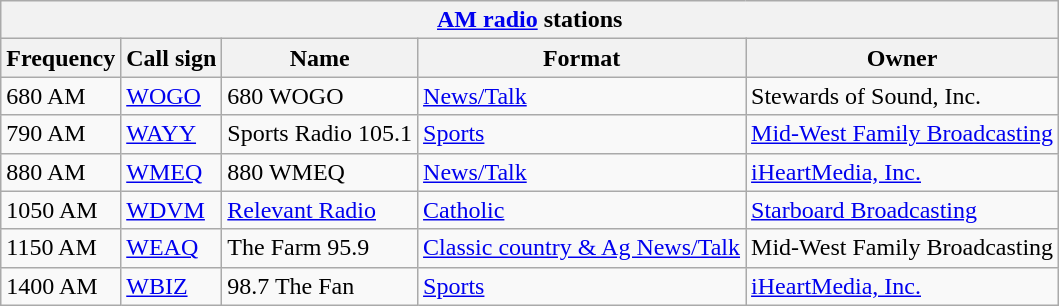<table class="wikitable">
<tr>
<th style="text-align:center;" colspan="5"><strong><a href='#'>AM radio</a> stations</strong></th>
</tr>
<tr>
<th>Frequency</th>
<th>Call sign</th>
<th>Name</th>
<th>Format</th>
<th>Owner</th>
</tr>
<tr>
<td>680 AM</td>
<td><a href='#'>WOGO</a></td>
<td>680 WOGO</td>
<td><a href='#'>News/Talk</a></td>
<td>Stewards of Sound, Inc.</td>
</tr>
<tr>
<td>790 AM</td>
<td><a href='#'>WAYY</a></td>
<td>Sports Radio 105.1</td>
<td><a href='#'>Sports</a></td>
<td><a href='#'>Mid-West Family Broadcasting</a></td>
</tr>
<tr>
<td>880 AM</td>
<td><a href='#'>WMEQ</a></td>
<td>880 WMEQ</td>
<td><a href='#'>News/Talk</a></td>
<td><a href='#'>iHeartMedia, Inc.</a></td>
</tr>
<tr>
<td>1050 AM</td>
<td><a href='#'>WDVM</a></td>
<td><a href='#'>Relevant Radio</a></td>
<td><a href='#'>Catholic</a></td>
<td><a href='#'>Starboard Broadcasting</a></td>
</tr>
<tr>
<td>1150 AM</td>
<td><a href='#'>WEAQ</a></td>
<td>The Farm 95.9</td>
<td><a href='#'>Classic country & Ag News/Talk</a></td>
<td>Mid-West Family Broadcasting</td>
</tr>
<tr>
<td>1400 AM</td>
<td><a href='#'>WBIZ</a></td>
<td>98.7 The Fan</td>
<td><a href='#'>Sports</a></td>
<td><a href='#'>iHeartMedia, Inc.</a></td>
</tr>
</table>
